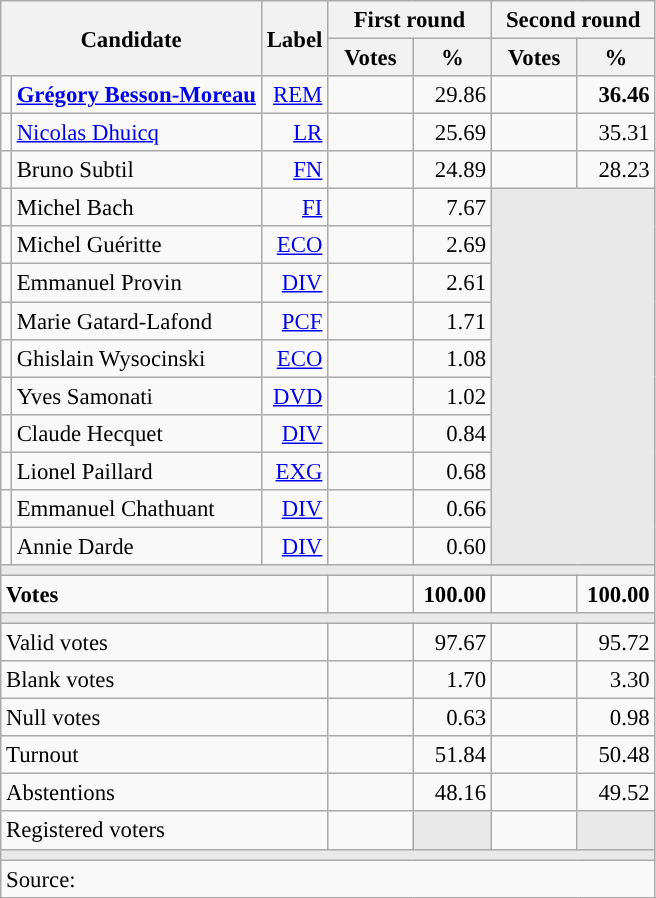<table class="wikitable" style="text-align:right;font-size:95%;">
<tr>
<th colspan="2" rowspan="2">Candidate</th>
<th rowspan="2">Label</th>
<th colspan="2">First round</th>
<th colspan="2">Second round</th>
</tr>
<tr>
<th style="width:50px;">Votes</th>
<th style="width:45px;">%</th>
<th style="width:50px;">Votes</th>
<th style="width:45px;">%</th>
</tr>
<tr>
<td style="color:inherit;background:"></td>
<td style="text-align:left;"><strong><a href='#'>Grégory Besson-Moreau</a></strong></td>
<td><a href='#'>REM</a></td>
<td></td>
<td>29.86</td>
<td><strong></strong></td>
<td><strong>36.46</strong></td>
</tr>
<tr>
<td style="color:inherit;background:"></td>
<td style="text-align:left;"><a href='#'>Nicolas Dhuicq</a></td>
<td><a href='#'>LR</a></td>
<td></td>
<td>25.69</td>
<td></td>
<td>35.31</td>
</tr>
<tr>
<td style="color:inherit;background:"></td>
<td style="text-align:left;">Bruno Subtil</td>
<td><a href='#'>FN</a></td>
<td></td>
<td>24.89</td>
<td></td>
<td>28.23</td>
</tr>
<tr>
<td style="color:inherit;background:"></td>
<td style="text-align:left;">Michel Bach</td>
<td><a href='#'>FI</a></td>
<td></td>
<td>7.67</td>
<td colspan="2" rowspan="10" style="background:#E9E9E9;"></td>
</tr>
<tr>
<td style="color:inherit;background:"></td>
<td style="text-align:left;">Michel Guéritte</td>
<td><a href='#'>ECO</a></td>
<td></td>
<td>2.69</td>
</tr>
<tr>
<td style="color:inherit;background:"></td>
<td style="text-align:left;">Emmanuel Provin</td>
<td><a href='#'>DIV</a></td>
<td></td>
<td>2.61</td>
</tr>
<tr>
<td style="color:inherit;background:"></td>
<td style="text-align:left;">Marie Gatard-Lafond</td>
<td><a href='#'>PCF</a></td>
<td></td>
<td>1.71</td>
</tr>
<tr>
<td style="color:inherit;background:"></td>
<td style="text-align:left;">Ghislain Wysocinski</td>
<td><a href='#'>ECO</a></td>
<td></td>
<td>1.08</td>
</tr>
<tr>
<td style="color:inherit;background:"></td>
<td style="text-align:left;">Yves Samonati</td>
<td><a href='#'>DVD</a></td>
<td></td>
<td>1.02</td>
</tr>
<tr>
<td style="color:inherit;background:"></td>
<td style="text-align:left;">Claude Hecquet</td>
<td><a href='#'>DIV</a></td>
<td></td>
<td>0.84</td>
</tr>
<tr>
<td style="color:inherit;background:"></td>
<td style="text-align:left;">Lionel Paillard</td>
<td><a href='#'>EXG</a></td>
<td></td>
<td>0.68</td>
</tr>
<tr>
<td style="color:inherit;background:"></td>
<td style="text-align:left;">Emmanuel Chathuant</td>
<td><a href='#'>DIV</a></td>
<td></td>
<td>0.66</td>
</tr>
<tr>
<td style="color:inherit;background:"></td>
<td style="text-align:left;">Annie Darde</td>
<td><a href='#'>DIV</a></td>
<td></td>
<td>0.60</td>
</tr>
<tr>
<td colspan="7" style="background:#E9E9E9;"></td>
</tr>
<tr style="font-weight:bold;">
<td colspan="3" style="text-align:left;">Votes</td>
<td></td>
<td>100.00</td>
<td></td>
<td>100.00</td>
</tr>
<tr>
<td colspan="7" style="background:#E9E9E9;"></td>
</tr>
<tr>
<td colspan="3" style="text-align:left;">Valid votes</td>
<td></td>
<td>97.67</td>
<td></td>
<td>95.72</td>
</tr>
<tr>
<td colspan="3" style="text-align:left;">Blank votes</td>
<td></td>
<td>1.70</td>
<td></td>
<td>3.30</td>
</tr>
<tr>
<td colspan="3" style="text-align:left;">Null votes</td>
<td></td>
<td>0.63</td>
<td></td>
<td>0.98</td>
</tr>
<tr>
<td colspan="3" style="text-align:left;">Turnout</td>
<td></td>
<td>51.84</td>
<td></td>
<td>50.48</td>
</tr>
<tr>
<td colspan="3" style="text-align:left;">Abstentions</td>
<td></td>
<td>48.16</td>
<td></td>
<td>49.52</td>
</tr>
<tr>
<td colspan="3" style="text-align:left;">Registered voters</td>
<td></td>
<td style="background:#E9E9E9;"></td>
<td></td>
<td style="background:#E9E9E9;"></td>
</tr>
<tr>
<td colspan="7" style="background:#E9E9E9;"></td>
</tr>
<tr>
<td colspan="7" style="text-align:left;">Source: </td>
</tr>
</table>
